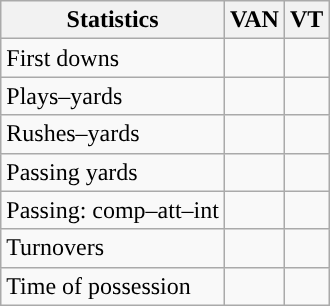<table class="wikitable" style="float:left">
<tr>
<th>Statistics</th>
<th>VAN</th>
<th>VT</th>
</tr>
<tr>
<td>First downs</td>
<td></td>
<td></td>
</tr>
<tr>
<td>Plays–yards</td>
<td></td>
<td></td>
</tr>
<tr>
<td>Rushes–yards</td>
<td></td>
<td></td>
</tr>
<tr>
<td>Passing yards</td>
<td></td>
<td></td>
</tr>
<tr>
<td>Passing: comp–att–int</td>
<td></td>
<td></td>
</tr>
<tr>
<td>Turnovers</td>
<td></td>
<td></td>
</tr>
<tr>
<td>Time of possession</td>
<td></td>
<td></td>
</tr>
</table>
